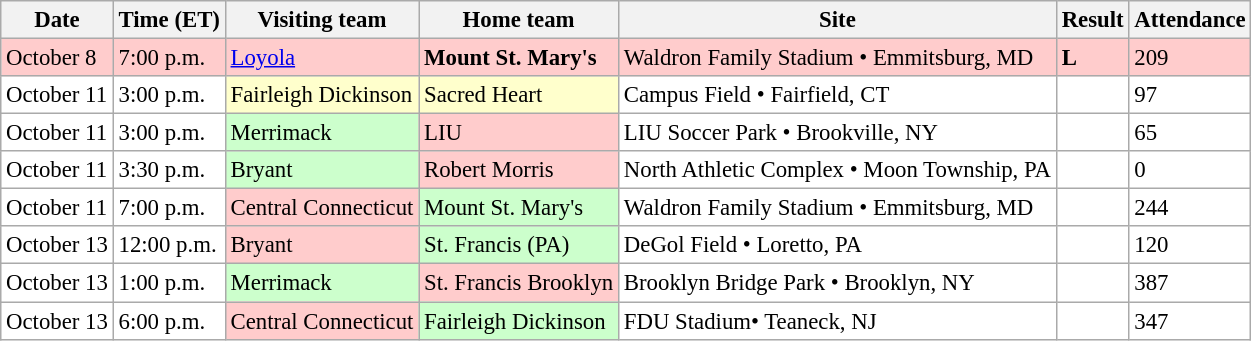<table class="wikitable" style="font-size:95%;">
<tr>
<th>Date</th>
<th>Time (ET)</th>
<th>Visiting team</th>
<th>Home team</th>
<th>Site</th>
<th>Result</th>
<th>Attendance</th>
</tr>
<tr style="background:#fcc;">
<td>October 8</td>
<td>7:00 p.m.</td>
<td><a href='#'>Loyola</a></td>
<td><strong>Mount St. Mary's</strong></td>
<td>Waldron Family Stadium • Emmitsburg, MD</td>
<td><strong>L</strong>  </td>
<td>209</td>
</tr>
<tr style="background:#fff;">
<td>October 11</td>
<td>3:00 p.m.</td>
<td style="background:#ffc;">Fairleigh Dickinson</td>
<td style="background:#ffc;">Sacred Heart</td>
<td>Campus Field • Fairfield, CT</td>
<td></td>
<td>97</td>
</tr>
<tr style="background:#fff;">
<td>October 11</td>
<td>3:00 p.m.</td>
<td style="background:#cfc;">Merrimack</td>
<td style="background:#fcc;">LIU</td>
<td>LIU Soccer Park • Brookville, NY</td>
<td></td>
<td>65</td>
</tr>
<tr style="background:#fff;">
<td>October 11</td>
<td>3:30 p.m.</td>
<td style="background:#cfc;">Bryant</td>
<td style="background:#fcc;">Robert Morris</td>
<td>North Athletic Complex • Moon Township, PA</td>
<td></td>
<td>0</td>
</tr>
<tr style="background:#fff;">
<td>October 11</td>
<td>7:00 p.m.</td>
<td style="background:#fcc;">Central Connecticut</td>
<td style="background:#cfc;">Mount St. Mary's</td>
<td>Waldron Family Stadium • Emmitsburg, MD</td>
<td> </td>
<td>244</td>
</tr>
<tr style="background:#fff;">
<td>October 13</td>
<td>12:00 p.m.</td>
<td style="background:#fcc;">Bryant</td>
<td style="background:#cfc;">St. Francis (PA)</td>
<td>DeGol Field • Loretto, PA</td>
<td></td>
<td>120</td>
</tr>
<tr style="background:#fff;">
<td>October 13</td>
<td>1:00 p.m.</td>
<td style="background:#cfc;">Merrimack</td>
<td style="background:#fcc;">St. Francis Brooklyn</td>
<td>Brooklyn Bridge Park • Brooklyn, NY</td>
<td></td>
<td>387</td>
</tr>
<tr style="background:#fff;">
<td>October 13</td>
<td>6:00 p.m.</td>
<td style="background:#fcc;">Central Connecticut</td>
<td style="background:#cfc;">Fairleigh Dickinson</td>
<td>FDU Stadium• Teaneck, NJ</td>
<td></td>
<td>347</td>
</tr>
</table>
